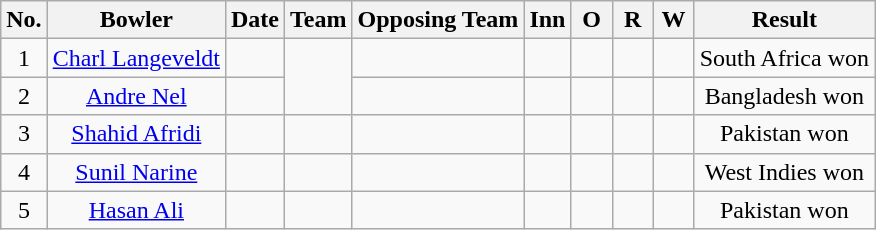<table class="wikitable sortable">
<tr align=center>
<th>No.</th>
<th>Bowler</th>
<th>Date</th>
<th>Team</th>
<th>Opposing Team</th>
<th scope="col" style="width:20px;">Inn</th>
<th scope="col" style="width:20px;">O</th>
<th scope="col" style="width:20px;">R</th>
<th scope="col" style="width:20px;">W</th>
<th>Result</th>
</tr>
<tr align=center>
<td>1</td>
<td><a href='#'>Charl Langeveldt</a></td>
<td></td>
<td rowspan="2"></td>
<td></td>
<td></td>
<td></td>
<td></td>
<td></td>
<td>South Africa won</td>
</tr>
<tr align=center>
<td>2</td>
<td><a href='#'>Andre Nel</a></td>
<td></td>
<td></td>
<td></td>
<td></td>
<td></td>
<td></td>
<td>Bangladesh won</td>
</tr>
<tr align=center>
<td>3</td>
<td><a href='#'>Shahid Afridi</a></td>
<td></td>
<td></td>
<td></td>
<td></td>
<td></td>
<td></td>
<td></td>
<td>Pakistan won</td>
</tr>
<tr align=center>
<td>4</td>
<td><a href='#'>Sunil Narine</a></td>
<td></td>
<td></td>
<td></td>
<td></td>
<td></td>
<td></td>
<td></td>
<td>West Indies won</td>
</tr>
<tr align=center>
<td>5</td>
<td><a href='#'>Hasan Ali</a></td>
<td></td>
<td></td>
<td></td>
<td></td>
<td></td>
<td></td>
<td></td>
<td>Pakistan won</td>
</tr>
</table>
